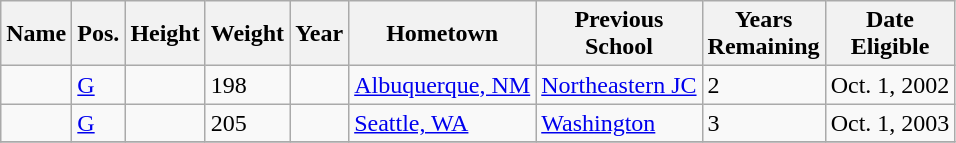<table class="wikitable sortable" border="1">
<tr>
<th>Name</th>
<th>Pos.</th>
<th>Height</th>
<th>Weight</th>
<th>Year</th>
<th>Hometown</th>
<th class="unsortable">Previous<br>School</th>
<th class="unsortable">Years<br>Remaining</th>
<th class="unsortable">Date<br>Eligible</th>
</tr>
<tr>
<td></td>
<td><a href='#'>G</a></td>
<td></td>
<td>198</td>
<td></td>
<td><a href='#'>Albuquerque, NM</a></td>
<td><a href='#'>Northeastern JC</a></td>
<td>2</td>
<td>Oct. 1, 2002</td>
</tr>
<tr>
<td></td>
<td><a href='#'>G</a></td>
<td></td>
<td>205</td>
<td></td>
<td><a href='#'>Seattle, WA</a></td>
<td><a href='#'>Washington</a></td>
<td>3</td>
<td>Oct. 1, 2003</td>
</tr>
<tr>
</tr>
</table>
